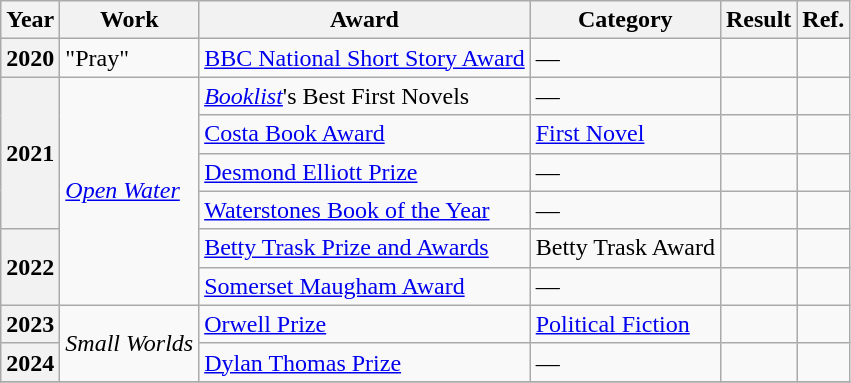<table class="wikitable sortable">
<tr>
<th>Year</th>
<th>Work</th>
<th>Award</th>
<th>Category</th>
<th>Result</th>
<th>Ref.</th>
</tr>
<tr>
<th>2020</th>
<td>"Pray"</td>
<td><a href='#'>BBC National Short Story Award</a></td>
<td>—</td>
<td></td>
<td></td>
</tr>
<tr>
<th rowspan="4">2021</th>
<td rowspan="6"><em><a href='#'>Open Water</a></em></td>
<td><em><a href='#'>Booklist</a></em>'s Best First Novels</td>
<td>—</td>
<td></td>
<td></td>
</tr>
<tr>
<td><a href='#'>Costa Book Award</a></td>
<td><a href='#'>First Novel</a></td>
<td></td>
<td></td>
</tr>
<tr>
<td><a href='#'>Desmond Elliott Prize</a></td>
<td>—</td>
<td></td>
<td></td>
</tr>
<tr>
<td><a href='#'>Waterstones Book of the Year</a></td>
<td>—</td>
<td></td>
<td></td>
</tr>
<tr>
<th rowspan="2">2022</th>
<td><a href='#'>Betty Trask Prize and Awards</a></td>
<td>Betty Trask Award</td>
<td></td>
<td></td>
</tr>
<tr>
<td><a href='#'>Somerset Maugham Award</a></td>
<td>—</td>
<td></td>
<td></td>
</tr>
<tr>
<th>2023</th>
<td rowspan="2"><em>Small Worlds</em></td>
<td><a href='#'>Orwell Prize</a></td>
<td><a href='#'>Political Fiction</a></td>
<td></td>
<td></td>
</tr>
<tr>
<th>2024</th>
<td><a href='#'>Dylan Thomas Prize</a></td>
<td>—</td>
<td></td>
<td></td>
</tr>
<tr>
</tr>
</table>
